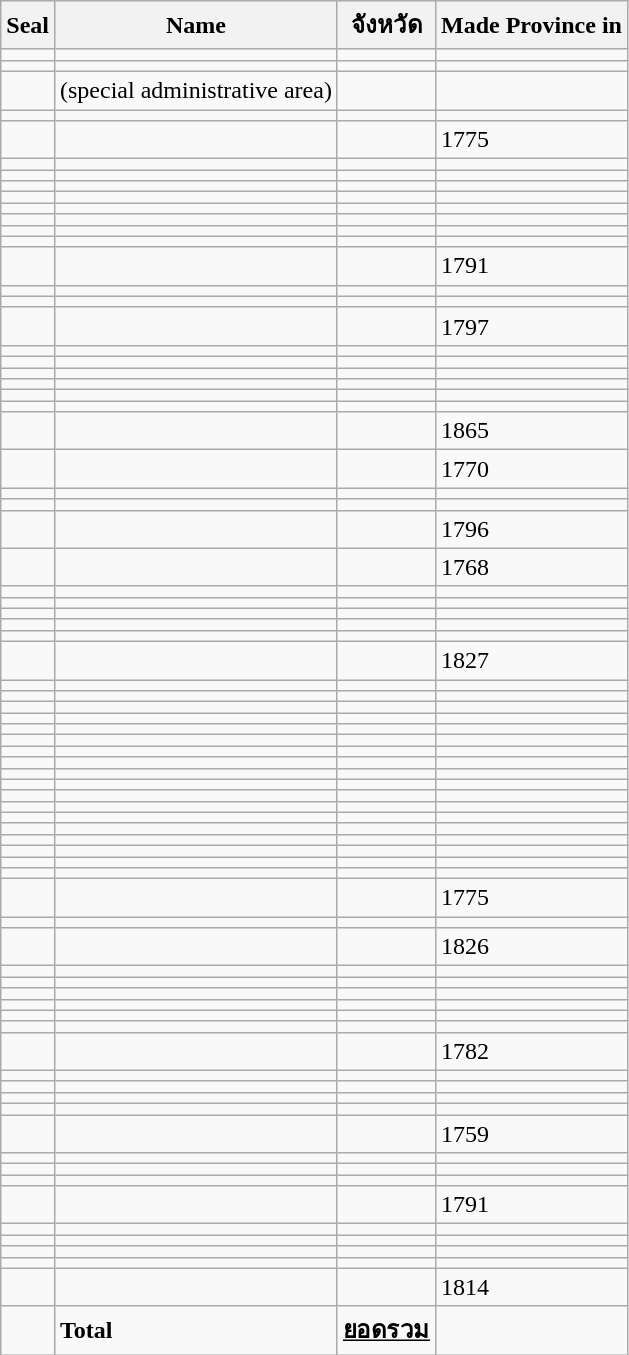<table class="wikitable sortable">
<tr>
<th>Seal</th>
<th>Name</th>
<th>จังหวัด</th>
<th>Made Province in</th>
</tr>
<tr>
<td></td>
<td></td>
<td><strong></strong></td>
<td></td>
</tr>
<tr>
<td></td>
<td></td>
<td><strong></strong></td>
<td></td>
</tr>
<tr>
<td></td>
<td> (special administrative area)</td>
<td><strong></strong></td>
<td></td>
</tr>
<tr>
<td></td>
<td></td>
<td><strong></strong></td>
<td></td>
</tr>
<tr>
<td></td>
<td></td>
<td><strong></strong></td>
<td>1775</td>
</tr>
<tr>
<td></td>
<td></td>
<td><strong></strong></td>
<td></td>
</tr>
<tr>
<td></td>
<td></td>
<td><strong></strong></td>
<td></td>
</tr>
<tr>
<td></td>
<td></td>
<td><strong></strong></td>
<td></td>
</tr>
<tr>
<td></td>
<td></td>
<td><strong></strong></td>
<td></td>
</tr>
<tr>
<td></td>
<td></td>
<td><strong></strong></td>
<td></td>
</tr>
<tr>
<td></td>
<td></td>
<td><strong></strong></td>
<td></td>
</tr>
<tr>
<td></td>
<td></td>
<td><strong></strong></td>
<td></td>
</tr>
<tr>
<td></td>
<td></td>
<td><strong></strong></td>
<td></td>
</tr>
<tr>
<td></td>
<td></td>
<td><strong></strong></td>
<td>1791</td>
</tr>
<tr>
<td></td>
<td></td>
<td><strong></strong></td>
<td></td>
</tr>
<tr>
<td></td>
<td></td>
<td><strong></strong></td>
<td></td>
</tr>
<tr>
<td></td>
<td></td>
<td><strong></strong></td>
<td>1797</td>
</tr>
<tr>
<td></td>
<td></td>
<td><strong></strong></td>
<td></td>
</tr>
<tr>
<td></td>
<td></td>
<td><strong></strong></td>
<td></td>
</tr>
<tr>
<td></td>
<td></td>
<td><strong></strong></td>
<td></td>
</tr>
<tr>
<td></td>
<td></td>
<td><strong></strong></td>
<td></td>
</tr>
<tr>
<td></td>
<td></td>
<td><strong></strong></td>
<td></td>
</tr>
<tr>
<td></td>
<td></td>
<td><strong></strong></td>
<td></td>
</tr>
<tr>
<td></td>
<td></td>
<td><strong></strong></td>
<td>1865</td>
</tr>
<tr>
<td></td>
<td></td>
<td><strong></strong></td>
<td>1770</td>
</tr>
<tr>
<td></td>
<td></td>
<td><strong></strong></td>
<td></td>
</tr>
<tr>
<td></td>
<td></td>
<td><strong></strong></td>
<td></td>
</tr>
<tr>
<td></td>
<td></td>
<td><strong></strong></td>
<td>1796</td>
</tr>
<tr>
<td></td>
<td></td>
<td><strong></strong></td>
<td>1768</td>
</tr>
<tr>
<td></td>
<td></td>
<td><strong></strong></td>
<td></td>
</tr>
<tr>
<td></td>
<td></td>
<td><strong></strong></td>
<td></td>
</tr>
<tr>
<td></td>
<td></td>
<td><strong></strong></td>
<td></td>
</tr>
<tr>
<td></td>
<td></td>
<td><strong></strong></td>
<td></td>
</tr>
<tr>
<td></td>
<td></td>
<td><strong></strong></td>
<td></td>
</tr>
<tr>
<td></td>
<td></td>
<td><strong></strong></td>
<td>1827</td>
</tr>
<tr>
<td></td>
<td></td>
<td><strong></strong></td>
<td></td>
</tr>
<tr>
<td></td>
<td></td>
<td><strong></strong></td>
<td></td>
</tr>
<tr>
<td></td>
<td></td>
<td><strong></strong></td>
<td></td>
</tr>
<tr>
<td></td>
<td></td>
<td><strong></strong></td>
<td></td>
</tr>
<tr>
<td></td>
<td></td>
<td><strong></strong></td>
<td></td>
</tr>
<tr>
<td></td>
<td></td>
<td><strong></strong></td>
<td></td>
</tr>
<tr>
<td></td>
<td></td>
<td><strong></strong></td>
<td></td>
</tr>
<tr>
<td></td>
<td></td>
<td><strong></strong></td>
<td></td>
</tr>
<tr>
<td></td>
<td></td>
<td><strong></strong></td>
<td></td>
</tr>
<tr>
<td></td>
<td></td>
<td><strong></strong></td>
<td></td>
</tr>
<tr>
<td></td>
<td></td>
<td><strong></strong></td>
<td></td>
</tr>
<tr>
<td></td>
<td></td>
<td><strong></strong></td>
<td></td>
</tr>
<tr>
<td></td>
<td></td>
<td><strong></strong></td>
<td></td>
</tr>
<tr>
<td></td>
<td></td>
<td><strong></strong></td>
<td></td>
</tr>
<tr>
<td></td>
<td></td>
<td><strong></strong></td>
<td></td>
</tr>
<tr>
<td></td>
<td></td>
<td><strong></strong></td>
<td></td>
</tr>
<tr>
<td></td>
<td></td>
<td><strong></strong></td>
<td></td>
</tr>
<tr>
<td></td>
<td></td>
<td><strong></strong></td>
<td></td>
</tr>
<tr>
<td></td>
<td></td>
<td><strong></strong></td>
<td>1775</td>
</tr>
<tr>
<td></td>
<td></td>
<td><strong></strong></td>
<td></td>
</tr>
<tr>
<td></td>
<td></td>
<td><strong></strong></td>
<td>1826</td>
</tr>
<tr>
<td></td>
<td></td>
<td><strong></strong></td>
<td></td>
</tr>
<tr>
<td></td>
<td></td>
<td><strong></strong></td>
<td></td>
</tr>
<tr>
<td></td>
<td></td>
<td><strong></strong></td>
<td></td>
</tr>
<tr>
<td></td>
<td></td>
<td><strong></strong></td>
<td></td>
</tr>
<tr>
<td></td>
<td></td>
<td><strong></strong></td>
<td></td>
</tr>
<tr>
<td></td>
<td></td>
<td><strong></strong></td>
<td></td>
</tr>
<tr>
<td></td>
<td></td>
<td><strong></strong></td>
<td>1782</td>
</tr>
<tr>
<td></td>
<td></td>
<td><strong></strong></td>
<td></td>
</tr>
<tr>
<td></td>
<td></td>
<td><strong></strong></td>
<td></td>
</tr>
<tr>
<td></td>
<td></td>
<td><strong></strong></td>
<td></td>
</tr>
<tr>
<td></td>
<td></td>
<td><strong></strong></td>
<td></td>
</tr>
<tr>
<td></td>
<td></td>
<td><strong></strong></td>
<td>1759</td>
</tr>
<tr>
<td></td>
<td></td>
<td><strong></strong></td>
<td></td>
</tr>
<tr>
<td></td>
<td></td>
<td><strong></strong></td>
<td></td>
</tr>
<tr>
<td></td>
<td></td>
<td><strong></strong></td>
<td></td>
</tr>
<tr>
<td></td>
<td></td>
<td><strong></strong></td>
<td>1791</td>
</tr>
<tr>
<td></td>
<td></td>
<td><strong></strong></td>
<td></td>
</tr>
<tr>
<td></td>
<td></td>
<td><strong></strong></td>
<td></td>
</tr>
<tr>
<td></td>
<td></td>
<td><strong></strong></td>
<td></td>
</tr>
<tr>
<td></td>
<td></td>
<td><strong></strong></td>
<td></td>
</tr>
<tr>
<td></td>
<td></td>
<td><strong></strong></td>
<td>1814</td>
</tr>
<tr>
<td></td>
<td><strong>Total</strong></td>
<td><strong><u>ยอดรวม</u></strong></td>
<td></td>
</tr>
</table>
